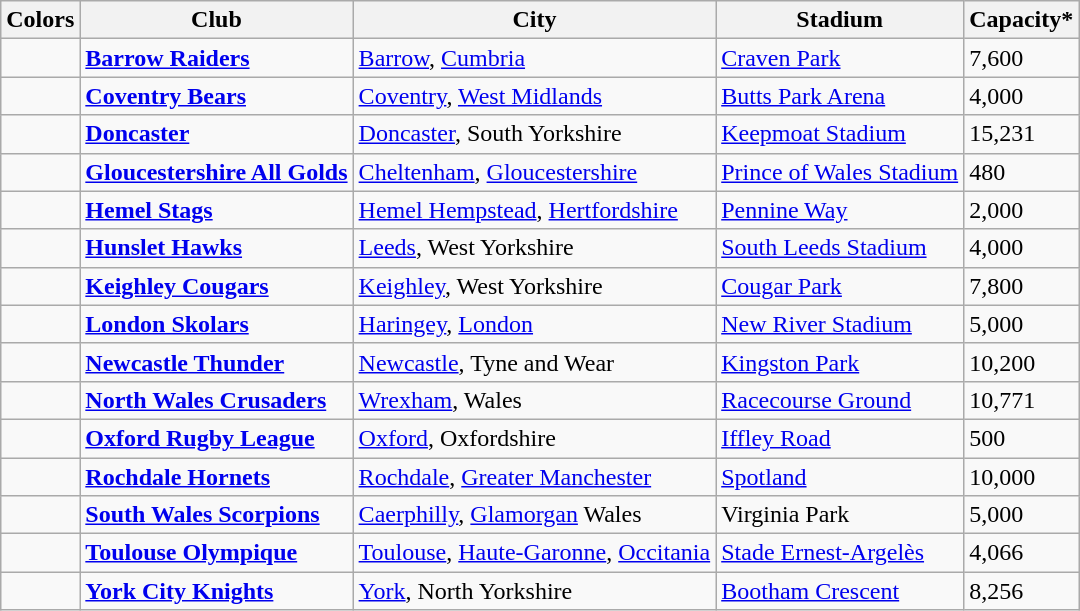<table class="wikitable">
<tr>
<th>Colors</th>
<th>Club</th>
<th>City</th>
<th>Stadium</th>
<th>Capacity*</th>
</tr>
<tr>
<td></td>
<td><strong><a href='#'>Barrow Raiders</a></strong></td>
<td><a href='#'>Barrow</a>, <a href='#'>Cumbria</a></td>
<td><a href='#'>Craven Park</a></td>
<td>7,600</td>
</tr>
<tr>
<td></td>
<td><strong><a href='#'>Coventry Bears</a></strong></td>
<td><a href='#'>Coventry</a>, <a href='#'>West Midlands</a></td>
<td><a href='#'>Butts Park Arena</a></td>
<td>4,000</td>
</tr>
<tr>
<td></td>
<td><strong><a href='#'>Doncaster</a></strong></td>
<td><a href='#'>Doncaster</a>, South Yorkshire</td>
<td><a href='#'>Keepmoat Stadium</a></td>
<td>15,231</td>
</tr>
<tr>
<td></td>
<td><strong><a href='#'>Gloucestershire All Golds</a></strong></td>
<td><a href='#'>Cheltenham</a>, <a href='#'>Gloucestershire</a></td>
<td><a href='#'>Prince of Wales Stadium</a></td>
<td>480</td>
</tr>
<tr>
<td></td>
<td><strong><a href='#'>Hemel Stags</a></strong></td>
<td><a href='#'>Hemel Hempstead</a>, <a href='#'>Hertfordshire</a></td>
<td><a href='#'>Pennine Way</a></td>
<td>2,000</td>
</tr>
<tr>
<td></td>
<td><strong><a href='#'>Hunslet Hawks</a></strong></td>
<td><a href='#'>Leeds</a>, West Yorkshire</td>
<td><a href='#'>South Leeds Stadium</a></td>
<td>4,000</td>
</tr>
<tr>
<td></td>
<td><strong><a href='#'>Keighley Cougars</a></strong></td>
<td><a href='#'>Keighley</a>, West Yorkshire</td>
<td><a href='#'>Cougar Park</a></td>
<td>7,800</td>
</tr>
<tr>
<td></td>
<td><strong><a href='#'>London Skolars</a></strong></td>
<td><a href='#'>Haringey</a>, <a href='#'>London</a></td>
<td><a href='#'>New River Stadium</a></td>
<td>5,000</td>
</tr>
<tr>
<td></td>
<td><strong><a href='#'>Newcastle Thunder</a></strong></td>
<td><a href='#'>Newcastle</a>, Tyne and Wear</td>
<td><a href='#'>Kingston Park</a></td>
<td>10,200</td>
</tr>
<tr>
<td></td>
<td><strong><a href='#'>North Wales Crusaders</a></strong></td>
<td><a href='#'>Wrexham</a>, Wales</td>
<td><a href='#'>Racecourse Ground</a></td>
<td>10,771</td>
</tr>
<tr>
<td></td>
<td><strong><a href='#'>Oxford Rugby League</a> </strong></td>
<td><a href='#'>Oxford</a>, Oxfordshire</td>
<td><a href='#'>Iffley Road</a></td>
<td>500</td>
</tr>
<tr>
<td></td>
<td><strong><a href='#'>Rochdale Hornets</a></strong></td>
<td><a href='#'>Rochdale</a>, <a href='#'>Greater Manchester</a></td>
<td><a href='#'>Spotland</a></td>
<td>10,000</td>
</tr>
<tr>
<td></td>
<td><strong><a href='#'>South Wales Scorpions</a></strong></td>
<td><a href='#'>Caerphilly</a>, <a href='#'>Glamorgan</a> Wales</td>
<td>Virginia Park</td>
<td>5,000</td>
</tr>
<tr>
<td></td>
<td><strong><a href='#'>Toulouse Olympique</a></strong></td>
<td><a href='#'>Toulouse</a>, <a href='#'>Haute-Garonne</a>, <a href='#'>Occitania</a></td>
<td><a href='#'>Stade Ernest-Argelès</a></td>
<td>4,066</td>
</tr>
<tr>
<td></td>
<td><strong><a href='#'>York City Knights</a></strong></td>
<td><a href='#'>York</a>, North Yorkshire</td>
<td><a href='#'>Bootham Crescent</a></td>
<td>8,256</td>
</tr>
</table>
